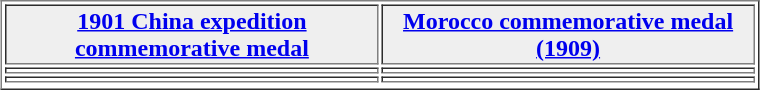<table align="center" border="1"  cellpadding="1" width="40%">
<tr>
<th width="20%" style="background:#efefef;"><a href='#'>1901 China expedition commemorative medal</a></th>
<th width="20%" style="background:#efefef;"><a href='#'>Morocco commemorative medal (1909)</a></th>
</tr>
<tr>
<td></td>
<td></td>
</tr>
<tr>
<td></td>
<td></td>
</tr>
<tr>
</tr>
</table>
